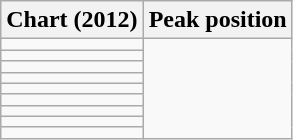<table class = "wikitable plainrowheaders sortable" border="1">
<tr>
<th>Chart (2012)</th>
<th>Peak position</th>
</tr>
<tr>
<td></td>
</tr>
<tr>
<td></td>
</tr>
<tr>
<td></td>
</tr>
<tr>
<td></td>
</tr>
<tr>
<td></td>
</tr>
<tr>
<td></td>
</tr>
<tr>
<td></td>
</tr>
<tr>
<td></td>
</tr>
<tr>
<td></td>
</tr>
</table>
